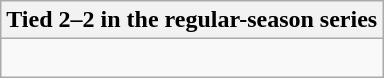<table class="wikitable collapsible collapsed">
<tr>
<th>Tied 2–2 in the regular-season series</th>
</tr>
<tr>
<td><br>


</td>
</tr>
</table>
